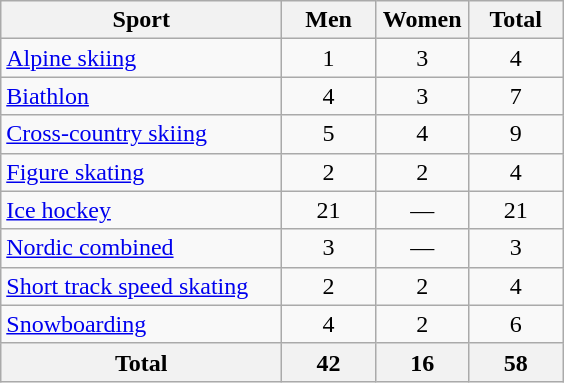<table class="wikitable sortable" style="text-align:center;">
<tr>
<th width=180>Sport</th>
<th width=55>Men</th>
<th width=55>Women</th>
<th width=55>Total</th>
</tr>
<tr>
<td align=left><a href='#'>Alpine skiing</a></td>
<td>1</td>
<td>3</td>
<td>4</td>
</tr>
<tr>
<td align=left><a href='#'>Biathlon</a></td>
<td>4</td>
<td>3</td>
<td>7</td>
</tr>
<tr>
<td align=left><a href='#'>Cross-country skiing</a></td>
<td>5</td>
<td>4</td>
<td>9</td>
</tr>
<tr>
<td align=left><a href='#'>Figure skating</a></td>
<td>2</td>
<td>2</td>
<td>4</td>
</tr>
<tr>
<td align=left><a href='#'>Ice hockey</a></td>
<td>21</td>
<td>—</td>
<td>21</td>
</tr>
<tr>
<td align=left><a href='#'>Nordic combined</a></td>
<td>3</td>
<td>—</td>
<td>3</td>
</tr>
<tr>
<td align=left><a href='#'>Short track speed skating</a></td>
<td>2</td>
<td>2</td>
<td>4</td>
</tr>
<tr>
<td align=left><a href='#'>Snowboarding</a></td>
<td>4</td>
<td>2</td>
<td>6</td>
</tr>
<tr>
<th>Total</th>
<th>42</th>
<th>16</th>
<th>58</th>
</tr>
</table>
